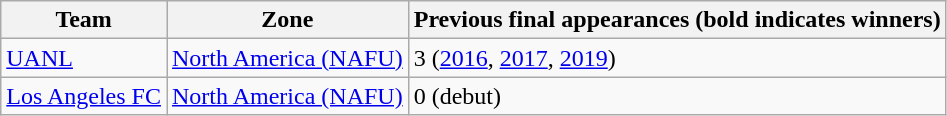<table class="wikitable">
<tr>
<th>Team</th>
<th>Zone</th>
<th>Previous final appearances (bold indicates winners)</th>
</tr>
<tr>
<td> <a href='#'>UANL</a></td>
<td><a href='#'>North America (NAFU)</a></td>
<td>3 (<a href='#'>2016</a>, <a href='#'>2017</a>, <a href='#'>2019</a>)</td>
</tr>
<tr>
<td> <a href='#'>Los Angeles FC</a></td>
<td><a href='#'>North America (NAFU)</a></td>
<td>0 (debut)</td>
</tr>
</table>
